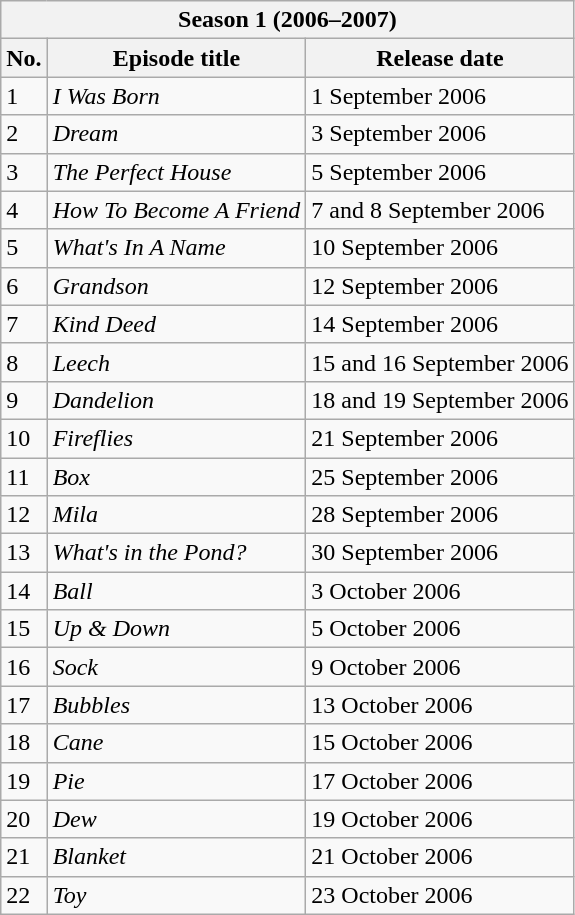<table class="wikitable mw-collapsible">
<tr>
<th colspan="3">Season 1 (2006–2007)</th>
</tr>
<tr>
<th>No.</th>
<th>Episode title</th>
<th>Release date</th>
</tr>
<tr>
<td>1</td>
<td><em>I Was Born</em></td>
<td>1 September 2006</td>
</tr>
<tr>
<td>2</td>
<td><em>Dream</em></td>
<td>3 September 2006</td>
</tr>
<tr>
<td>3</td>
<td><em>The Perfect House</em></td>
<td>5 September 2006</td>
</tr>
<tr>
<td>4</td>
<td><em>How To Become A Friend</em></td>
<td>7 and 8 September 2006</td>
</tr>
<tr>
<td>5</td>
<td><em>What's In A Name</em></td>
<td>10 September 2006</td>
</tr>
<tr>
<td>6</td>
<td><em>Grandson</em></td>
<td>12 September 2006</td>
</tr>
<tr>
<td>7</td>
<td><em>Kind Deed</em></td>
<td>14 September 2006</td>
</tr>
<tr>
<td>8</td>
<td><em>Leech</em></td>
<td>15 and 16 September 2006</td>
</tr>
<tr>
<td>9</td>
<td><em>Dandelion</em></td>
<td>18 and 19 September 2006</td>
</tr>
<tr>
<td>10</td>
<td><em>Fireflies</em></td>
<td>21 September 2006</td>
</tr>
<tr>
<td>11</td>
<td><em>Box</em></td>
<td>25 September 2006</td>
</tr>
<tr>
<td>12</td>
<td><em>Mila</em></td>
<td>28 September 2006</td>
</tr>
<tr>
<td>13</td>
<td><em>What's in the Pond?</em></td>
<td>30 September 2006</td>
</tr>
<tr>
<td>14</td>
<td><em>Ball</em></td>
<td>3 October 2006</td>
</tr>
<tr>
<td>15</td>
<td><em>Up & Down</em></td>
<td>5 October 2006</td>
</tr>
<tr>
<td>16</td>
<td><em>Sock</em></td>
<td>9 October 2006</td>
</tr>
<tr>
<td>17</td>
<td><em>Bubbles</em></td>
<td>13 October 2006</td>
</tr>
<tr>
<td>18</td>
<td><em>Cane</em></td>
<td>15 October 2006</td>
</tr>
<tr>
<td>19</td>
<td><em>Pie</em></td>
<td>17 October 2006</td>
</tr>
<tr>
<td>20</td>
<td><em>Dew</em></td>
<td>19 October 2006</td>
</tr>
<tr>
<td>21</td>
<td><em>Blanket</em></td>
<td>21 October 2006</td>
</tr>
<tr>
<td>22</td>
<td><em>Toy</em></td>
<td>23 October 2006</td>
</tr>
</table>
